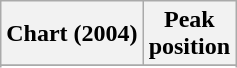<table class="wikitable sortable plainrowheaders">
<tr>
<th scope="col">Chart (2004)</th>
<th scope="col">Peak<br> position</th>
</tr>
<tr>
</tr>
<tr>
</tr>
<tr>
</tr>
<tr>
</tr>
<tr>
</tr>
</table>
